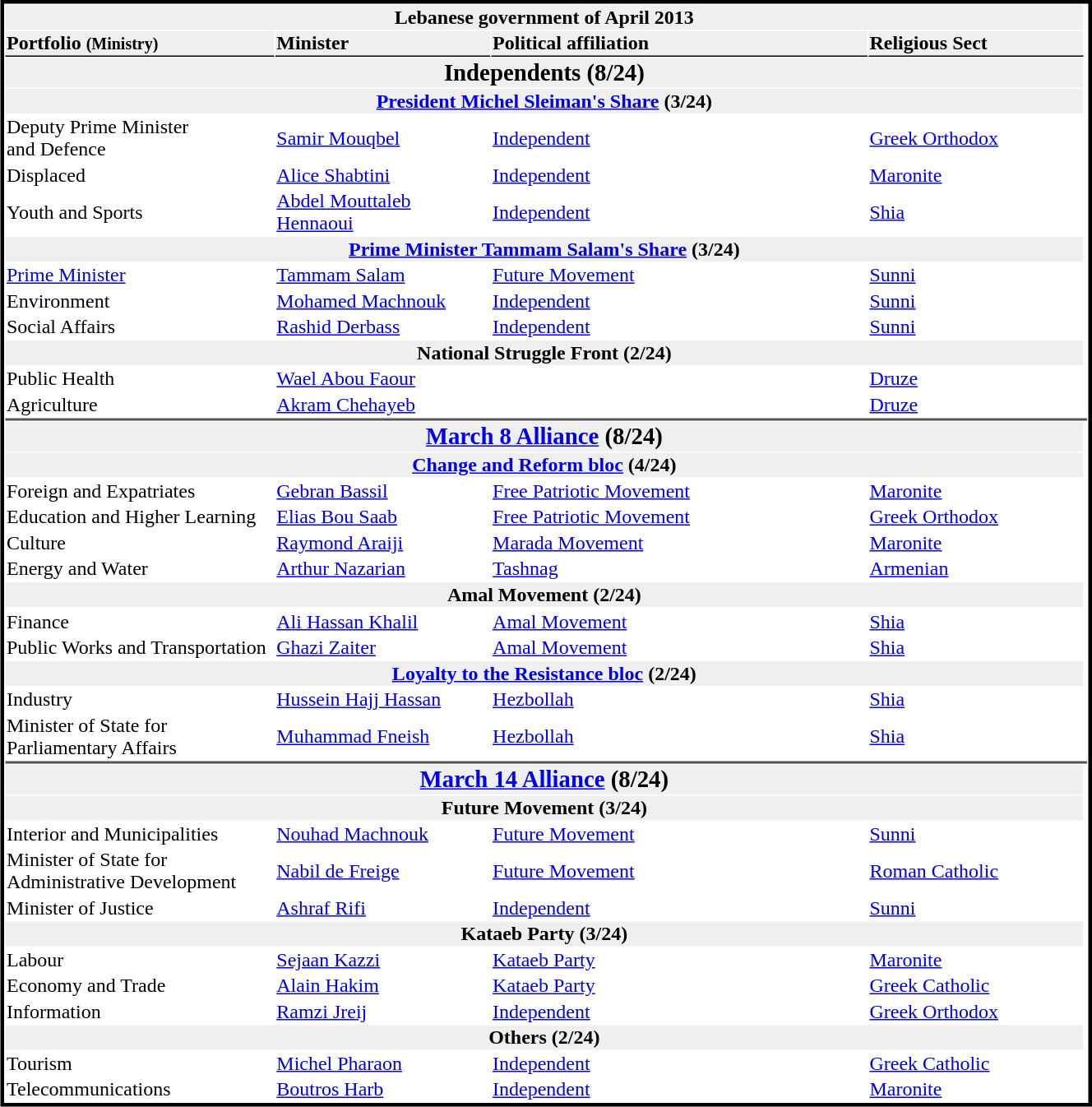<table width="70%" border="0" align="center" cellpadding=1 cellspacing=1 style="margin:3px; border:3px solid;">
<tr>
<td colspan=4 style="text-align:center; background:#efefef"><strong>Lebanese government of April 2013</strong></td>
</tr>
<tr>
<td td width="25%" style="border-bottom:1px solid; background:#efefef;"><strong>Portfolio <small>(Ministry)</small></strong></td>
<td td width="20%" style="border-bottom:1px solid; background:#efefef;"><strong>Minister</strong></td>
<td td width="35%" style="border-bottom:1px solid; background:#efefef;"><strong>Political affiliation</strong></td>
<td td width="20%" style="border-bottom:1px solid; background:#efefef;"><strong>Religious Sect</strong></td>
</tr>
<tr>
<td colspan=4 style="text-align:center; background:#efefef"><big><strong>Independents (8/24)</strong></big></td>
</tr>
<tr>
<td colspan=4 style="text-align:center; background:#efefef"><strong><a href='#'>President Michel Sleiman's Share</a> (3/24)</strong></td>
</tr>
<tr>
<td>Deputy Prime Minister <br> and Defence</td>
<td><a href='#'>Samir Mouqbel</a></td>
<td> <a href='#'>Independent</a></td>
<td><a href='#'>Greek Orthodox</a></td>
</tr>
<tr>
<td>Displaced</td>
<td><a href='#'>Alice Shabtini</a></td>
<td> <a href='#'>Independent</a></td>
<td><a href='#'>Maronite</a></td>
</tr>
<tr>
<td>Youth and Sports</td>
<td><a href='#'>Abdel Mouttaleb Hennaoui</a></td>
<td> <a href='#'>Independent</a></td>
<td><a href='#'>Shia</a></td>
</tr>
<tr>
<td colspan=4 style="text-align:center; background:#efefef"><strong><a href='#'>Prime Minister Tammam Salam's Share</a> (3/24)</strong></td>
</tr>
<tr>
<td><a href='#'>Prime Minister</a></td>
<td><a href='#'>Tammam Salam</a></td>
<td> <a href='#'>Future Movement</a></td>
<td><a href='#'>Sunni</a></td>
</tr>
<tr>
<td>Environment</td>
<td><a href='#'>Mohamed Machnouk</a></td>
<td> <a href='#'>Independent</a></td>
<td><a href='#'>Sunni</a></td>
</tr>
<tr>
<td>Social Affairs</td>
<td><a href='#'>Rashid Derbass</a></td>
<td> <a href='#'>Independent</a></td>
<td><a href='#'>Sunni</a></td>
</tr>
<tr>
<td colspan=4 style="text-align:center; background:#efefef"><strong>National Struggle Front (2/24)</strong></td>
</tr>
<tr>
<td>Public Health</td>
<td><a href='#'>Wael Abou Faour</a></td>
<td> </td>
<td><a href='#'>Druze</a></td>
</tr>
<tr>
<td>Agriculture</td>
<td><a href='#'>Akram Chehayeb</a></td>
<td> </td>
<td><a href='#'>Druze</a></td>
</tr>
<tr>
<td colspan="5" style="background:#555;"></td>
</tr>
<tr>
<td colspan=4 style="text-align:center; background:#efefef"><big><strong><a href='#'>March 8 Alliance</a> (8/24)</strong></big></td>
</tr>
<tr>
<td colspan=4 style="text-align:center; background:#efefef"><strong><a href='#'>Change and Reform bloc</a> (4/24)</strong></td>
</tr>
<tr>
<td>Foreign and Expatriates</td>
<td><a href='#'>Gebran Bassil</a></td>
<td> <a href='#'>Free Patriotic Movement</a></td>
<td><a href='#'>Maronite</a></td>
</tr>
<tr>
<td>Education and Higher Learning</td>
<td><a href='#'>Elias Bou Saab</a></td>
<td> <a href='#'>Free Patriotic Movement</a></td>
<td><a href='#'>Greek Orthodox</a></td>
</tr>
<tr>
<td>Culture</td>
<td><a href='#'>Raymond Araiji</a></td>
<td> <a href='#'>Marada Movement</a></td>
<td><a href='#'>Maronite</a></td>
</tr>
<tr>
<td>Energy and Water</td>
<td><a href='#'>Arthur Nazarian</a></td>
<td> <a href='#'>Tashnag</a></td>
<td><a href='#'>Armenian</a></td>
</tr>
<tr>
<td colspan=4 style="text-align:center; background:#efefef"><strong>Amal Movement (2/24)</strong></td>
</tr>
<tr>
</tr>
<tr>
<td>Finance</td>
<td><a href='#'>Ali Hassan Khalil</a></td>
<td> <a href='#'>Amal Movement</a></td>
<td><a href='#'>Shia</a></td>
</tr>
<tr>
<td>Public Works and Transportation</td>
<td><a href='#'>Ghazi Zaiter</a></td>
<td> <a href='#'>Amal Movement</a></td>
<td><a href='#'>Shia</a></td>
</tr>
<tr>
<td colspan=4 style="text-align:center; background:#efefef"><strong><a href='#'>Loyalty to the Resistance bloc</a> (2/24)</strong></td>
</tr>
<tr>
<td>Industry</td>
<td><a href='#'>Hussein Hajj Hassan</a></td>
<td>  <a href='#'>Hezbollah</a></td>
<td><a href='#'>Shia</a></td>
</tr>
<tr>
<td>Minister of State for Parliamentary Affairs</td>
<td><a href='#'>Muhammad Fneish</a></td>
<td> <a href='#'>Hezbollah</a></td>
<td><a href='#'>Shia</a></td>
</tr>
<tr>
<td colspan="5" style="background:#555;"></td>
</tr>
<tr>
<td colspan=4 style="text-align:center; background:#efefef"><big><strong><a href='#'>March 14 Alliance</a> (8/24)</strong></big></td>
</tr>
<tr>
<td colspan=4 style="text-align:center; background:#efefef"><strong>Future Movement (3/24)</strong></td>
</tr>
<tr>
<td>Interior and Municipalities</td>
<td><a href='#'>Nouhad Machnouk</a></td>
<td> <a href='#'>Future Movement</a></td>
<td><a href='#'>Sunni</a></td>
</tr>
<tr>
<td>Minister of State for Administrative Development</td>
<td><a href='#'>Nabil de Freige</a></td>
<td> <a href='#'>Future Movement</a></td>
<td><a href='#'>Roman Catholic</a></td>
</tr>
<tr>
<td>Minister of Justice</td>
<td><a href='#'>Ashraf Rifi</a></td>
<td> <a href='#'>Independent</a></td>
<td><a href='#'>Sunni</a></td>
</tr>
<tr>
<td colspan=4 style="text-align:center; background:#efefef"><strong>Kataeb Party (3/24)</strong></td>
</tr>
<tr>
<td>Labour</td>
<td><a href='#'>Sejaan Kazzi</a></td>
<td>  <a href='#'>Kataeb Party</a></td>
<td><a href='#'>Maronite</a></td>
</tr>
<tr>
<td>Economy and Trade</td>
<td><a href='#'>Alain Hakim</a></td>
<td>  <a href='#'>Kataeb Party</a></td>
<td><a href='#'>Greek Catholic</a></td>
</tr>
<tr>
<td>Information</td>
<td><a href='#'>Ramzi Jreij</a></td>
<td> <a href='#'>Independent</a></td>
<td><a href='#'>Greek Orthodox</a></td>
</tr>
<tr>
<td colspan=4 style="text-align:center; background:#efefef"><strong>Others (2/24)</strong></td>
</tr>
<tr>
<td>Tourism</td>
<td><a href='#'>Michel Pharaon</a></td>
<td> <a href='#'>Independent</a></td>
<td><a href='#'>Greek Catholic</a></td>
</tr>
<tr>
<td>Telecommunications</td>
<td><a href='#'>Boutros Harb</a></td>
<td> <a href='#'>Independent</a></td>
<td><a href='#'>Maronite</a></td>
<td></td>
</tr>
</table>
